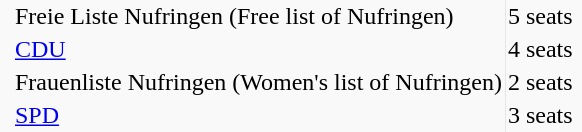<table style="background:#aaaaaa" cellpadding="2" cellspacing="0">
<tr bgcolor="#f9f9f9">
<td> </td>
<td>Freie Liste Nufringen (Free list of Nufringen)</td>
<td align=right>5 seats</td>
<td align=right></td>
</tr>
<tr bgcolor="#f9f9f9">
<td> </td>
<td><a href='#'>CDU</a></td>
<td align=right>4 seats</td>
<td align=right></td>
</tr>
<tr bgcolor="#f9f9f9">
<td> </td>
<td>Frauenliste Nufringen (Women's list of Nufringen)</td>
<td align=right>2 seats</td>
<td align=right></td>
</tr>
<tr bgcolor="#f9f9f9">
<td> </td>
<td><a href='#'>SPD</a></td>
<td align=right>3 seats</td>
<td align=right></td>
</tr>
</table>
